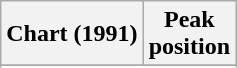<table class="wikitable sortable plainrowheaders" style="text-align:center">
<tr>
<th scope="col">Chart (1991)</th>
<th scope="col">Peak<br>position</th>
</tr>
<tr>
</tr>
<tr>
</tr>
</table>
